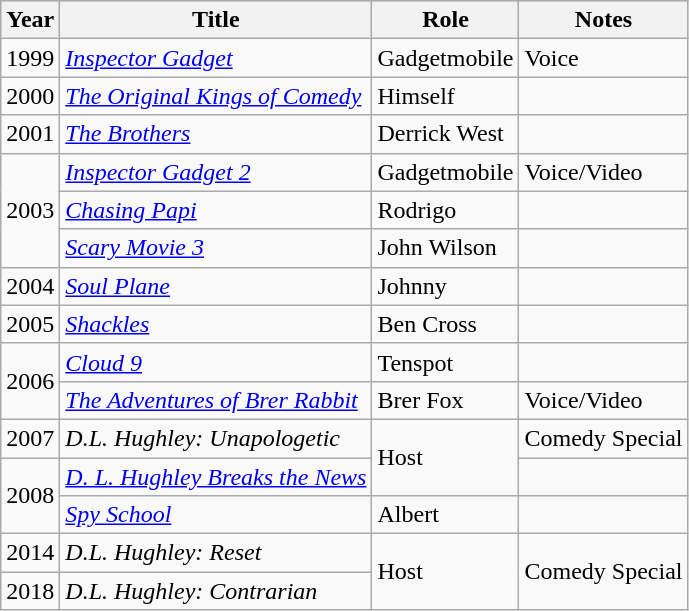<table class="wikitable sortable">
<tr style="background:#ccc; text-align:center;">
<th>Year</th>
<th>Title</th>
<th>Role</th>
<th>Notes</th>
</tr>
<tr>
<td>1999</td>
<td><em><a href='#'>Inspector Gadget</a></em></td>
<td>Gadgetmobile</td>
<td>Voice</td>
</tr>
<tr>
<td>2000</td>
<td><em><a href='#'>The Original Kings of Comedy</a></em></td>
<td>Himself</td>
<td></td>
</tr>
<tr>
<td>2001</td>
<td><em><a href='#'>The Brothers</a></em></td>
<td>Derrick West</td>
<td></td>
</tr>
<tr>
<td rowspan="3">2003</td>
<td><em><a href='#'>Inspector Gadget 2</a></em></td>
<td>Gadgetmobile</td>
<td>Voice/Video</td>
</tr>
<tr>
<td><em><a href='#'>Chasing Papi</a></em></td>
<td>Rodrigo</td>
<td></td>
</tr>
<tr>
<td><em><a href='#'>Scary Movie 3</a></em></td>
<td>John Wilson</td>
<td></td>
</tr>
<tr>
<td>2004</td>
<td><em><a href='#'>Soul Plane</a></em></td>
<td>Johnny</td>
<td></td>
</tr>
<tr>
<td>2005</td>
<td><em><a href='#'>Shackles</a></em></td>
<td>Ben Cross</td>
<td></td>
</tr>
<tr>
<td rowspan="2">2006</td>
<td><em><a href='#'>Cloud 9</a></em></td>
<td>Tenspot</td>
<td></td>
</tr>
<tr>
<td><em><a href='#'>The Adventures of Brer Rabbit</a></em></td>
<td>Brer Fox</td>
<td>Voice/Video</td>
</tr>
<tr>
<td>2007</td>
<td><em>D.L. Hughley: Unapologetic</em></td>
<td rowspan="2">Host</td>
<td>Comedy Special</td>
</tr>
<tr>
<td rowspan="2">2008</td>
<td><em><a href='#'>D. L. Hughley Breaks the News</a></em></td>
<td></td>
</tr>
<tr>
<td><em><a href='#'>Spy School</a></em></td>
<td>Albert</td>
<td></td>
</tr>
<tr>
<td>2014</td>
<td><em>D.L. Hughley: Reset</em></td>
<td rowspan="2">Host</td>
<td rowspan="2">Comedy Special</td>
</tr>
<tr>
<td>2018</td>
<td><em>D.L. Hughley: Contrarian</em></td>
</tr>
</table>
